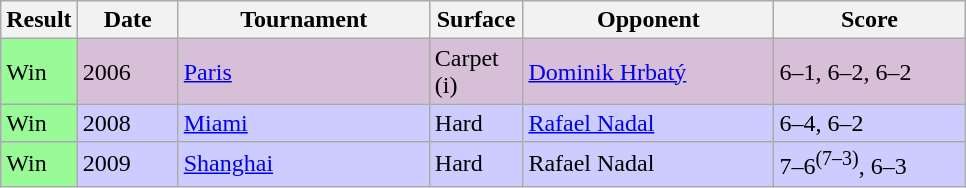<table class="sortable wikitable">
<tr>
<th style="width:40px">Result</th>
<th style="width:60px">Date</th>
<th style="width:160px">Tournament</th>
<th style="width:55px">Surface</th>
<th style="width:160px">Opponent</th>
<th style="width:120px" class="unsortable">Score</th>
</tr>
<tr style="background:thistle;">
<td style="background:#98fb98;">Win</td>
<td>2006</td>
<td><a href='#'>Paris</a></td>
<td>Carpet (i)</td>
<td> <a href='#'>Dominik Hrbatý</a></td>
<td>6–1, 6–2, 6–2</td>
</tr>
<tr style="background:#CCCCFF;">
<td style="background:#98fb98;">Win</td>
<td>2008</td>
<td><a href='#'>Miami</a></td>
<td>Hard</td>
<td> <a href='#'>Rafael Nadal</a></td>
<td>6–4, 6–2</td>
</tr>
<tr style="background:#CCCCFF;">
<td style="background:#98fb98;">Win</td>
<td>2009</td>
<td><a href='#'>Shanghai</a></td>
<td>Hard</td>
<td> Rafael Nadal</td>
<td>7–6<sup>(7–3)</sup>, 6–3</td>
</tr>
</table>
